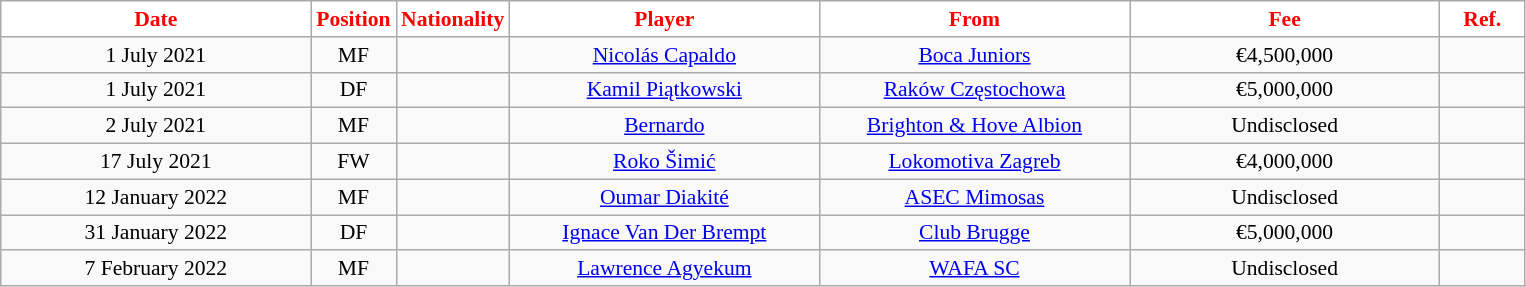<table class="wikitable"  style="text-align:center; font-size:90%; ">
<tr>
<th style="background:#FFFFFF; color:#FF0000; width:200px;">Date</th>
<th style="background:#FFFFFF; color:#FF0000; width:50px;">Position</th>
<th style="background:#FFFFFF; color:#FF0000; width:50px;">Nationality</th>
<th style="background:#FFFFFF; color:#FF0000; width:200px;">Player</th>
<th style="background:#FFFFFF; color:#FF0000; width:200px;">From</th>
<th style="background:#FFFFFF; color:#FF0000; width:200px;">Fee</th>
<th style="background:#FFFFFF; color:#FF0000; width:50px;">Ref.</th>
</tr>
<tr>
<td>1 July 2021</td>
<td>MF</td>
<td></td>
<td><a href='#'>Nicolás Capaldo</a></td>
<td> <a href='#'>Boca Juniors</a></td>
<td>€4,500,000</td>
<td></td>
</tr>
<tr>
<td>1 July 2021</td>
<td>DF</td>
<td></td>
<td><a href='#'>Kamil Piątkowski</a></td>
<td> <a href='#'>Raków Częstochowa</a></td>
<td>€5,000,000</td>
<td></td>
</tr>
<tr>
<td>2 July 2021</td>
<td>MF</td>
<td></td>
<td><a href='#'>Bernardo</a></td>
<td> <a href='#'>Brighton & Hove Albion</a></td>
<td>Undisclosed</td>
<td></td>
</tr>
<tr>
<td>17 July 2021</td>
<td>FW</td>
<td></td>
<td><a href='#'>Roko Šimić</a></td>
<td> <a href='#'>Lokomotiva Zagreb</a></td>
<td>€4,000,000</td>
<td></td>
</tr>
<tr>
<td>12 January 2022</td>
<td>MF</td>
<td></td>
<td><a href='#'>Oumar Diakité</a></td>
<td> <a href='#'>ASEC Mimosas</a></td>
<td>Undisclosed</td>
<td></td>
</tr>
<tr>
<td>31 January 2022</td>
<td>DF</td>
<td></td>
<td><a href='#'>Ignace Van Der Brempt</a></td>
<td> <a href='#'>Club Brugge</a></td>
<td>€5,000,000</td>
<td></td>
</tr>
<tr>
<td>7 February 2022</td>
<td>MF</td>
<td></td>
<td><a href='#'>Lawrence Agyekum</a></td>
<td> <a href='#'>WAFA SC</a></td>
<td>Undisclosed</td>
<td></td>
</tr>
</table>
